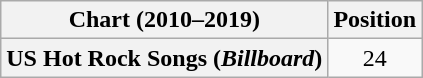<table class="wikitable plainrowheaders">
<tr>
<th>Chart (2010–2019)</th>
<th>Position</th>
</tr>
<tr>
<th scope="row">US Hot Rock Songs (<em>Billboard</em>)</th>
<td style="text-align:center;">24</td>
</tr>
</table>
